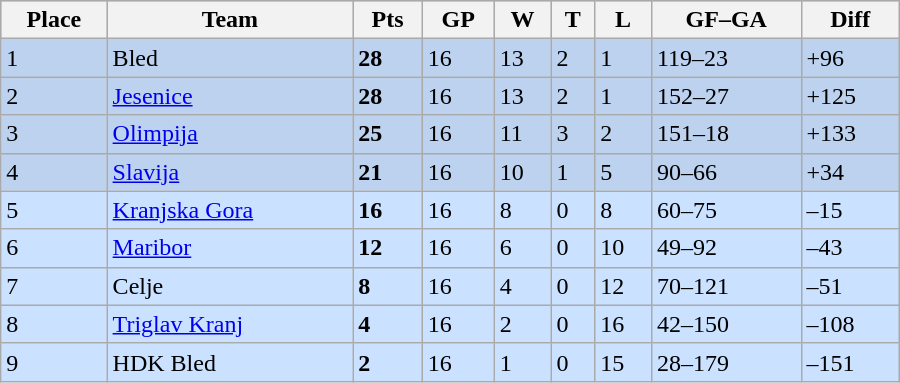<table class="wikitable" width="600px">
<tr style="background-color:#c0c0c0;">
<th>Place</th>
<th>Team</th>
<th>Pts</th>
<th>GP</th>
<th>W</th>
<th>T</th>
<th>L</th>
<th>GF–GA</th>
<th>Diff</th>
</tr>
<tr bgcolor="#BCD2EE">
<td>1</td>
<td>Bled</td>
<td><strong>28</strong></td>
<td>16</td>
<td>13</td>
<td>2</td>
<td>1</td>
<td>119–23</td>
<td>+96</td>
</tr>
<tr bgcolor="#BCD2EE">
<td>2</td>
<td><a href='#'>Jesenice</a></td>
<td><strong>28</strong></td>
<td>16</td>
<td>13</td>
<td>2</td>
<td>1</td>
<td>152–27</td>
<td>+125</td>
</tr>
<tr bgcolor="#BCD2EE">
<td>3</td>
<td><a href='#'>Olimpija</a></td>
<td><strong>25</strong></td>
<td>16</td>
<td>11</td>
<td>3</td>
<td>2</td>
<td>151–18</td>
<td>+133</td>
</tr>
<tr bgcolor="#BCD2EE">
<td>4</td>
<td><a href='#'>Slavija</a></td>
<td><strong>21</strong></td>
<td>16</td>
<td>10</td>
<td>1</td>
<td>5</td>
<td>90–66</td>
<td>+34</td>
</tr>
<tr bgcolor="#CAE1FF">
<td>5</td>
<td><a href='#'>Kranjska Gora</a></td>
<td><strong>16</strong></td>
<td>16</td>
<td>8</td>
<td>0</td>
<td>8</td>
<td>60–75</td>
<td>–15</td>
</tr>
<tr bgcolor="#CAE1FF">
<td>6</td>
<td><a href='#'>Maribor</a></td>
<td><strong>12</strong></td>
<td>16</td>
<td>6</td>
<td>0</td>
<td>10</td>
<td>49–92</td>
<td>–43</td>
</tr>
<tr bgcolor="#CAE1FF">
<td>7</td>
<td>Celje</td>
<td><strong>8</strong></td>
<td>16</td>
<td>4</td>
<td>0</td>
<td>12</td>
<td>70–121</td>
<td>–51</td>
</tr>
<tr bgcolor="#CAE1FF">
<td>8</td>
<td><a href='#'>Triglav Kranj</a></td>
<td><strong>4</strong></td>
<td>16</td>
<td>2</td>
<td>0</td>
<td>16</td>
<td>42–150</td>
<td>–108</td>
</tr>
<tr bgcolor="#CAE1FF">
<td>9</td>
<td>HDK Bled</td>
<td><strong>2</strong></td>
<td>16</td>
<td>1</td>
<td>0</td>
<td>15</td>
<td>28–179</td>
<td>–151</td>
</tr>
</table>
